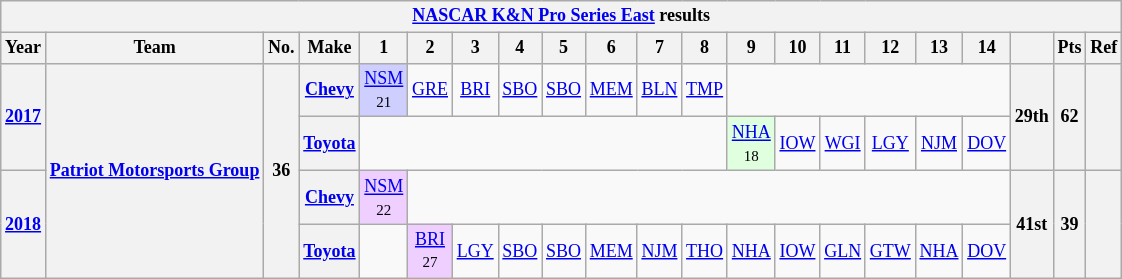<table class="wikitable" style="text-align:center; font-size:75%">
<tr>
<th colspan=21><a href='#'>NASCAR K&N Pro Series East</a> results</th>
</tr>
<tr>
<th>Year</th>
<th>Team</th>
<th>No.</th>
<th>Make</th>
<th>1</th>
<th>2</th>
<th>3</th>
<th>4</th>
<th>5</th>
<th>6</th>
<th>7</th>
<th>8</th>
<th>9</th>
<th>10</th>
<th>11</th>
<th>12</th>
<th>13</th>
<th>14</th>
<th></th>
<th>Pts</th>
<th>Ref</th>
</tr>
<tr>
<th rowspan=2><a href='#'>2017</a></th>
<th rowspan=4><a href='#'>Patriot Motorsports Group</a></th>
<th rowspan=4>36</th>
<th><a href='#'>Chevy</a></th>
<td style="background:#CFCFFF;"><a href='#'>NSM</a><br><small>21</small></td>
<td><a href='#'>GRE</a></td>
<td><a href='#'>BRI</a></td>
<td><a href='#'>SBO</a></td>
<td><a href='#'>SBO</a></td>
<td><a href='#'>MEM</a></td>
<td><a href='#'>BLN</a></td>
<td><a href='#'>TMP</a></td>
<td colspan=6></td>
<th rowspan=2>29th</th>
<th rowspan=2>62</th>
<th rowspan=2></th>
</tr>
<tr>
<th><a href='#'>Toyota</a></th>
<td colspan=8></td>
<td style="background:#DFFFDF;"><a href='#'>NHA</a><br><small>18</small></td>
<td><a href='#'>IOW</a></td>
<td><a href='#'>WGI</a></td>
<td><a href='#'>LGY</a></td>
<td><a href='#'>NJM</a></td>
<td><a href='#'>DOV</a></td>
</tr>
<tr>
<th rowspan=2><a href='#'>2018</a></th>
<th><a href='#'>Chevy</a></th>
<td style="background:#EFCFFF;"><a href='#'>NSM</a><br><small>22</small></td>
<td colspan=13></td>
<th rowspan=2>41st</th>
<th rowspan=2>39</th>
<th rowspan=2></th>
</tr>
<tr>
<th><a href='#'>Toyota</a></th>
<td></td>
<td style="background:#EFCFFF;"><a href='#'>BRI</a><br><small>27</small></td>
<td><a href='#'>LGY</a></td>
<td><a href='#'>SBO</a></td>
<td><a href='#'>SBO</a></td>
<td><a href='#'>MEM</a></td>
<td><a href='#'>NJM</a></td>
<td><a href='#'>THO</a></td>
<td><a href='#'>NHA</a></td>
<td><a href='#'>IOW</a></td>
<td><a href='#'>GLN</a></td>
<td><a href='#'>GTW</a></td>
<td><a href='#'>NHA</a></td>
<td><a href='#'>DOV</a></td>
</tr>
</table>
